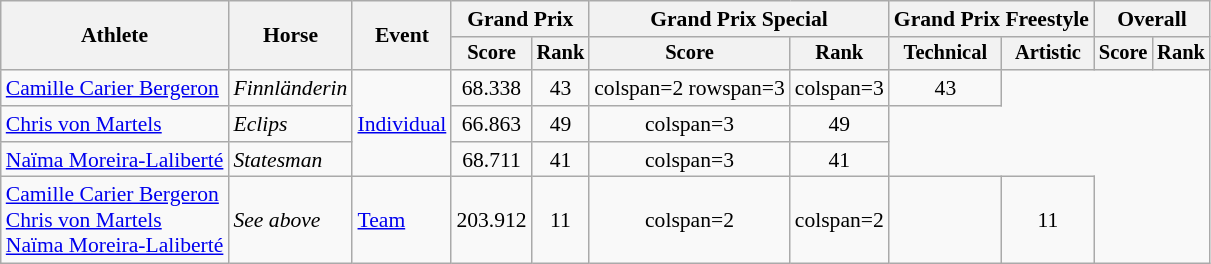<table class=wikitable style=font-size:90%;text-align:center>
<tr>
<th rowspan=2>Athlete</th>
<th rowspan=2>Horse</th>
<th rowspan=2>Event</th>
<th colspan=2>Grand Prix</th>
<th colspan=2>Grand Prix Special</th>
<th colspan=2>Grand Prix Freestyle</th>
<th colspan=2>Overall</th>
</tr>
<tr style=font-size:95%>
<th>Score</th>
<th>Rank</th>
<th>Score</th>
<th>Rank</th>
<th>Technical</th>
<th>Artistic</th>
<th>Score</th>
<th>Rank</th>
</tr>
<tr>
<td align=left><a href='#'>Camille Carier Bergeron</a></td>
<td align=left><em>Finnländerin</em></td>
<td align=left rowspan=3><a href='#'>Individual</a></td>
<td>68.338</td>
<td>43</td>
<td>colspan=2 rowspan=3 </td>
<td>colspan=3 </td>
<td>43</td>
</tr>
<tr>
<td align=left><a href='#'>Chris von Martels</a></td>
<td align=left><em>Eclips</em></td>
<td>66.863</td>
<td>49</td>
<td>colspan=3 </td>
<td>49</td>
</tr>
<tr>
<td align=left><a href='#'>Naïma Moreira-Laliberté</a></td>
<td align=left><em>Statesman</em></td>
<td>68.711</td>
<td>41</td>
<td>colspan=3 </td>
<td>41</td>
</tr>
<tr>
<td align=left><a href='#'>Camille Carier Bergeron</a><br><a href='#'>Chris von Martels</a><br><a href='#'>Naïma Moreira-Laliberté</a></td>
<td align=left><em>See above</em></td>
<td align=left><a href='#'>Team</a></td>
<td>203.912</td>
<td>11</td>
<td>colspan=2 </td>
<td>colspan=2 </td>
<td></td>
<td>11</td>
</tr>
</table>
